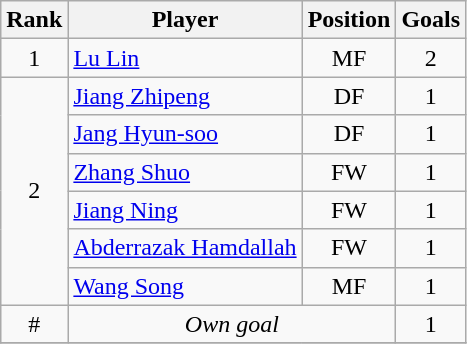<table class="wikitable">
<tr>
<th>Rank</th>
<th>Player</th>
<th>Position</th>
<th>Goals</th>
</tr>
<tr>
<td align=center>1</td>
<td> <a href='#'>Lu Lin</a></td>
<td align="center">MF</td>
<td align="center">2</td>
</tr>
<tr>
<td align=center rowspan=6>2</td>
<td> <a href='#'>Jiang Zhipeng</a></td>
<td align="center">DF</td>
<td align="center">1</td>
</tr>
<tr>
<td> <a href='#'>Jang Hyun-soo</a></td>
<td align="center">DF</td>
<td align="center">1</td>
</tr>
<tr>
<td> <a href='#'>Zhang Shuo</a></td>
<td align="center">FW</td>
<td align="center">1</td>
</tr>
<tr>
<td> <a href='#'>Jiang Ning</a></td>
<td align="center">FW</td>
<td align="center">1</td>
</tr>
<tr>
<td> <a href='#'>Abderrazak Hamdallah</a></td>
<td align="center">FW</td>
<td align="center">1</td>
</tr>
<tr>
<td> <a href='#'>Wang Song</a></td>
<td align="center">MF</td>
<td align="center">1</td>
</tr>
<tr>
<td align=center>#</td>
<td colspan="2" align="center"><em>Own goal</em></td>
<td align="center">1</td>
</tr>
<tr>
</tr>
</table>
